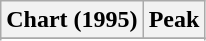<table class="wikitable plainrowheaders sortable">
<tr>
<th scope="col">Chart (1995)</th>
<th scope="col">Peak</th>
</tr>
<tr>
</tr>
<tr>
</tr>
<tr>
</tr>
<tr>
</tr>
<tr>
</tr>
<tr>
</tr>
<tr>
</tr>
<tr>
</tr>
<tr>
</tr>
<tr>
</tr>
<tr>
</tr>
</table>
